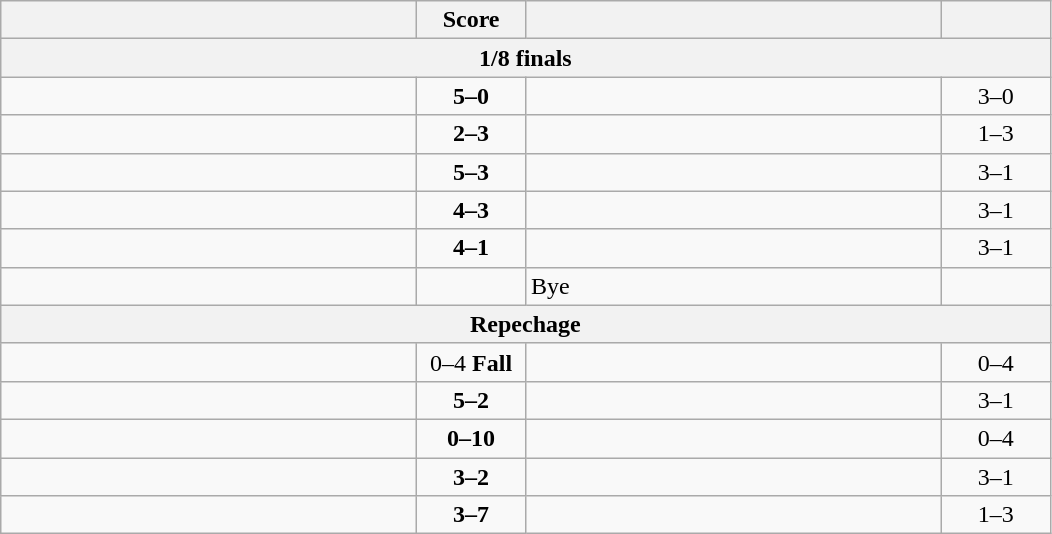<table class="wikitable" style="text-align: left; ">
<tr>
<th align="right" width="270"></th>
<th width="65">Score</th>
<th align="left" width="270"></th>
<th width="65"></th>
</tr>
<tr>
<th colspan=4>1/8 finals</th>
</tr>
<tr>
<td><strong></strong></td>
<td align="center"><strong>5–0</strong></td>
<td></td>
<td align=center>3–0 <strong></strong></td>
</tr>
<tr>
<td></td>
<td align="center"><strong>2–3</strong></td>
<td><strong></strong></td>
<td align=center>1–3 <strong></strong></td>
</tr>
<tr>
<td><strong></strong></td>
<td align="center"><strong>5–3</strong></td>
<td></td>
<td align=center>3–1 <strong></strong></td>
</tr>
<tr>
<td><strong></strong></td>
<td align="center"><strong>4–3</strong></td>
<td></td>
<td align=center>3–1 <strong></strong></td>
</tr>
<tr>
<td><strong></strong></td>
<td align="center"><strong>4–1</strong></td>
<td></td>
<td align=center>3–1 <strong></strong></td>
</tr>
<tr>
<td><strong></strong></td>
<td></td>
<td>Bye</td>
<td></td>
</tr>
<tr>
<th colspan=4>Repechage</th>
</tr>
<tr>
<td></td>
<td align="center">0–4 <strong>Fall</strong></td>
<td><strong></strong></td>
<td align=center>0–4 <strong></strong></td>
</tr>
<tr>
<td><strong></strong></td>
<td align="center"><strong>5–2</strong></td>
<td></td>
<td align=center>3–1 <strong></strong></td>
</tr>
<tr>
<td></td>
<td align="center"><strong>0–10</strong></td>
<td><strong></strong></td>
<td align=center>0–4 <strong></strong></td>
</tr>
<tr>
<td><strong></strong></td>
<td align="center"><strong>3–2</strong></td>
<td></td>
<td align=center>3–1 <strong></strong></td>
</tr>
<tr>
<td></td>
<td align="center"><strong>3–7</strong></td>
<td><strong></strong></td>
<td align=center>1–3 <strong></strong></td>
</tr>
</table>
